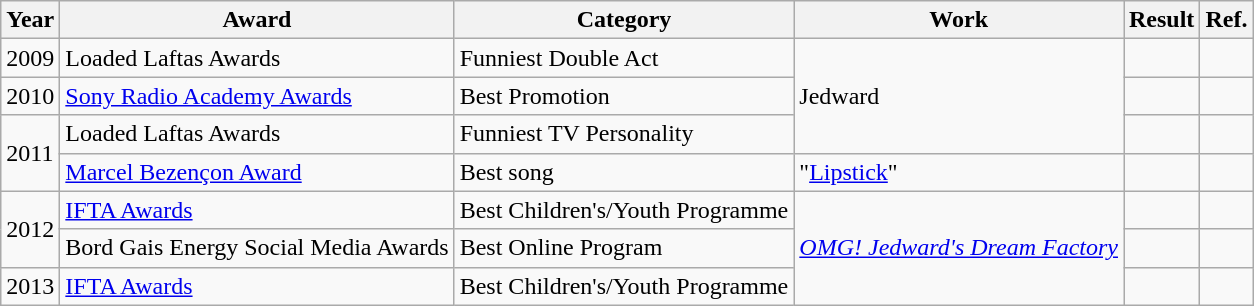<table class="wikitable">
<tr>
<th>Year</th>
<th>Award</th>
<th>Category</th>
<th>Work</th>
<th>Result</th>
<th>Ref.</th>
</tr>
<tr>
<td rowspan="1">2009</td>
<td>Loaded Laftas Awards</td>
<td>Funniest Double Act</td>
<td rowspan="3">Jedward</td>
<td></td>
<td></td>
</tr>
<tr>
<td rowspan="1">2010</td>
<td><a href='#'>Sony Radio Academy Awards</a></td>
<td>Best Promotion</td>
<td></td>
<td></td>
</tr>
<tr>
<td rowspan="2">2011</td>
<td>Loaded Laftas Awards</td>
<td>Funniest TV Personality</td>
<td></td>
<td></td>
</tr>
<tr>
<td><a href='#'>Marcel Bezençon Award</a></td>
<td>Best song</td>
<td>"<a href='#'>Lipstick</a>"</td>
<td></td>
<td></td>
</tr>
<tr>
<td rowspan="2">2012</td>
<td><a href='#'>IFTA Awards</a></td>
<td>Best Children's/Youth Programme</td>
<td rowspan="3"><em><a href='#'>OMG! Jedward's Dream Factory</a></em></td>
<td></td>
<td></td>
</tr>
<tr>
<td>Bord Gais Energy Social Media Awards</td>
<td>Best Online Program</td>
<td></td>
<td></td>
</tr>
<tr>
<td>2013</td>
<td><a href='#'>IFTA Awards</a></td>
<td>Best Children's/Youth Programme</td>
<td></td>
<td></td>
</tr>
</table>
